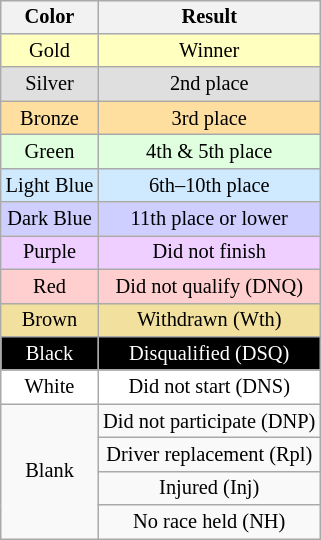<table style="margin-right:0; font-size:85%; text-align:center;" class="wikitable" align="right">
<tr>
<th>Color</th>
<th>Result</th>
</tr>
<tr style="background:#FFFFBF;">
<td>Gold</td>
<td>Winner</td>
</tr>
<tr style="background:#DFDFDF;">
<td>Silver</td>
<td>2nd place</td>
</tr>
<tr style="background:#FFDF9F;">
<td>Bronze</td>
<td>3rd place</td>
</tr>
<tr style="background:#DFFFDF;">
<td>Green</td>
<td>4th & 5th place</td>
</tr>
<tr style="background:#CFEAFF;">
<td>Light Blue</td>
<td>6th–10th place</td>
</tr>
<tr style="background:#CFCFFF;">
<td>Dark Blue</td>
<td>11th place or lower</td>
</tr>
<tr style="background:#EFCFFF;">
<td>Purple</td>
<td>Did not finish</td>
</tr>
<tr style="background:#FFCFCF;">
<td>Red</td>
<td>Did not qualify (DNQ)</td>
</tr>
<tr style="background:#F2E09F;">
<td>Brown</td>
<td>Withdrawn (Wth)</td>
</tr>
<tr style="background:#000000; color:white;">
<td>Black</td>
<td>Disqualified (DSQ)</td>
</tr>
<tr style="background:#FFFFFF;">
<td>White</td>
<td>Did not start (DNS)</td>
</tr>
<tr>
<td rowspan="4">Blank</td>
<td>Did not participate (DNP)</td>
</tr>
<tr>
<td>Driver replacement (Rpl)</td>
</tr>
<tr>
<td>Injured (Inj)</td>
</tr>
<tr>
<td>No race held (NH)</td>
</tr>
</table>
